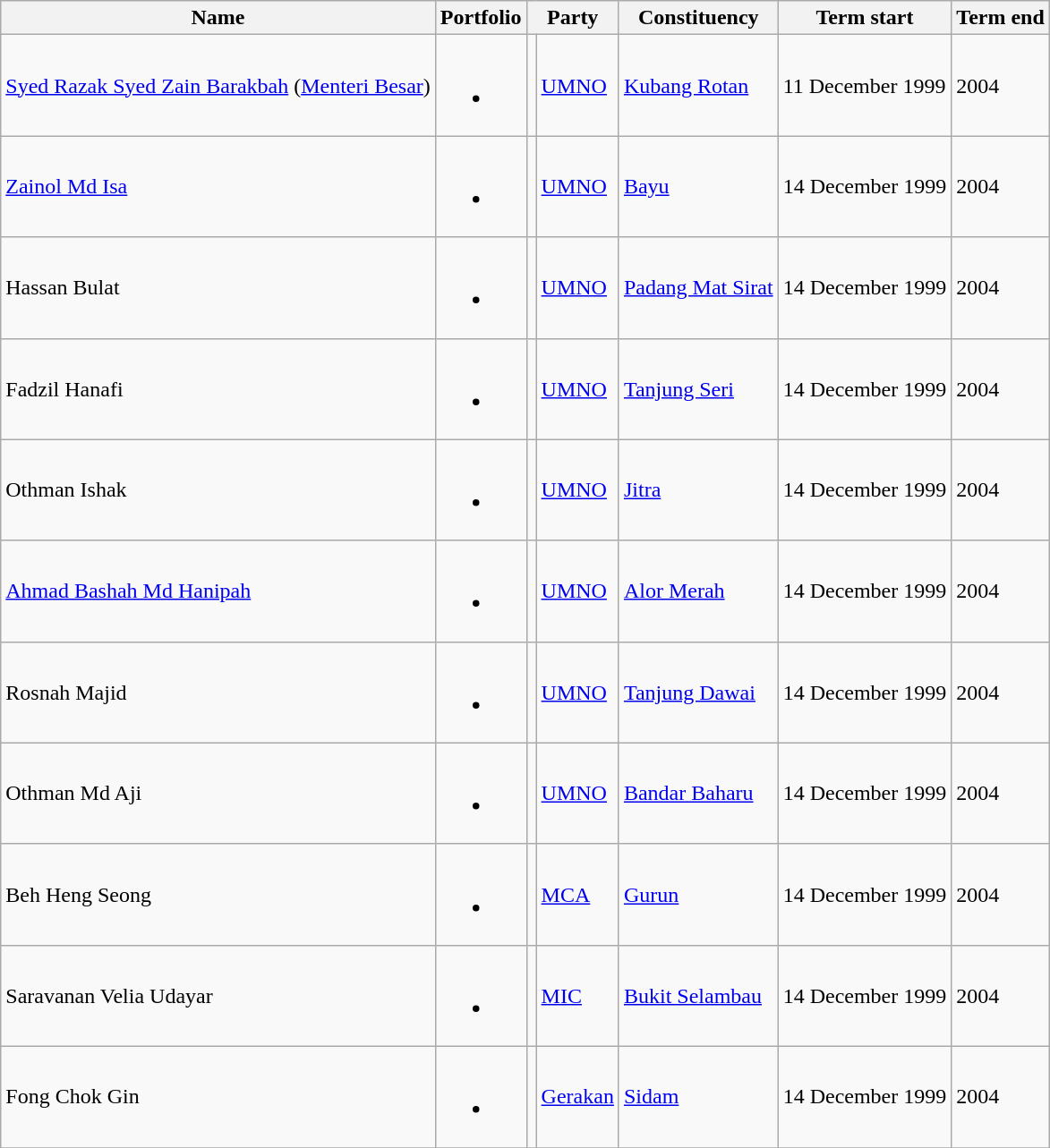<table class="wikitable">
<tr>
<th>Name</th>
<th>Portfolio</th>
<th colspan=2>Party</th>
<th>Constituency</th>
<th>Term start</th>
<th>Term end</th>
</tr>
<tr>
<td><a href='#'>Syed Razak Syed Zain Barakbah</a> (<a href='#'>Menteri Besar</a>)</td>
<td><br><ul><li></li></ul></td>
<td bgcolor=></td>
<td><a href='#'>UMNO</a></td>
<td><a href='#'>Kubang Rotan</a></td>
<td>11 December 1999</td>
<td>2004</td>
</tr>
<tr>
<td><a href='#'>Zainol Md Isa</a></td>
<td><br><ul><li></li></ul></td>
<td bgcolor=></td>
<td><a href='#'>UMNO</a></td>
<td><a href='#'>Bayu</a></td>
<td>14 December 1999</td>
<td>2004</td>
</tr>
<tr>
<td>Hassan Bulat</td>
<td><br><ul><li></li></ul></td>
<td bgcolor=></td>
<td><a href='#'>UMNO</a></td>
<td><a href='#'>Padang Mat Sirat</a></td>
<td>14 December 1999</td>
<td>2004</td>
</tr>
<tr>
<td>Fadzil Hanafi</td>
<td><br><ul><li></li></ul></td>
<td bgcolor=></td>
<td><a href='#'>UMNO</a></td>
<td><a href='#'>Tanjung Seri</a></td>
<td>14 December 1999</td>
<td>2004</td>
</tr>
<tr>
<td>Othman Ishak</td>
<td><br><ul><li></li></ul></td>
<td bgcolor=></td>
<td><a href='#'>UMNO</a></td>
<td><a href='#'>Jitra</a></td>
<td>14 December 1999</td>
<td>2004</td>
</tr>
<tr>
<td><a href='#'>Ahmad Bashah Md Hanipah</a></td>
<td><br><ul><li></li></ul></td>
<td bgcolor=></td>
<td><a href='#'>UMNO</a></td>
<td><a href='#'>Alor Merah</a></td>
<td>14 December 1999</td>
<td>2004</td>
</tr>
<tr>
<td>Rosnah Majid</td>
<td><br><ul><li></li></ul></td>
<td bgcolor=></td>
<td><a href='#'>UMNO</a></td>
<td><a href='#'>Tanjung Dawai</a></td>
<td>14 December 1999</td>
<td>2004</td>
</tr>
<tr>
<td>Othman Md Aji</td>
<td><br><ul><li></li></ul></td>
<td bgcolor=></td>
<td><a href='#'>UMNO</a></td>
<td><a href='#'>Bandar Baharu</a></td>
<td>14 December 1999</td>
<td>2004</td>
</tr>
<tr>
<td>Beh Heng Seong</td>
<td><br><ul><li></li></ul></td>
<td bgcolor=></td>
<td><a href='#'>MCA</a></td>
<td><a href='#'>Gurun</a></td>
<td>14 December 1999</td>
<td>2004</td>
</tr>
<tr>
<td>Saravanan Velia Udayar</td>
<td><br><ul><li></li></ul></td>
<td bgcolor=></td>
<td><a href='#'>MIC</a></td>
<td><a href='#'>Bukit Selambau</a></td>
<td>14 December 1999</td>
<td>2004</td>
</tr>
<tr>
<td>Fong Chok Gin</td>
<td><br><ul><li></li></ul></td>
<td bgcolor=></td>
<td><a href='#'>Gerakan</a></td>
<td><a href='#'>Sidam</a></td>
<td>14 December 1999</td>
<td>2004</td>
</tr>
<tr>
</tr>
</table>
